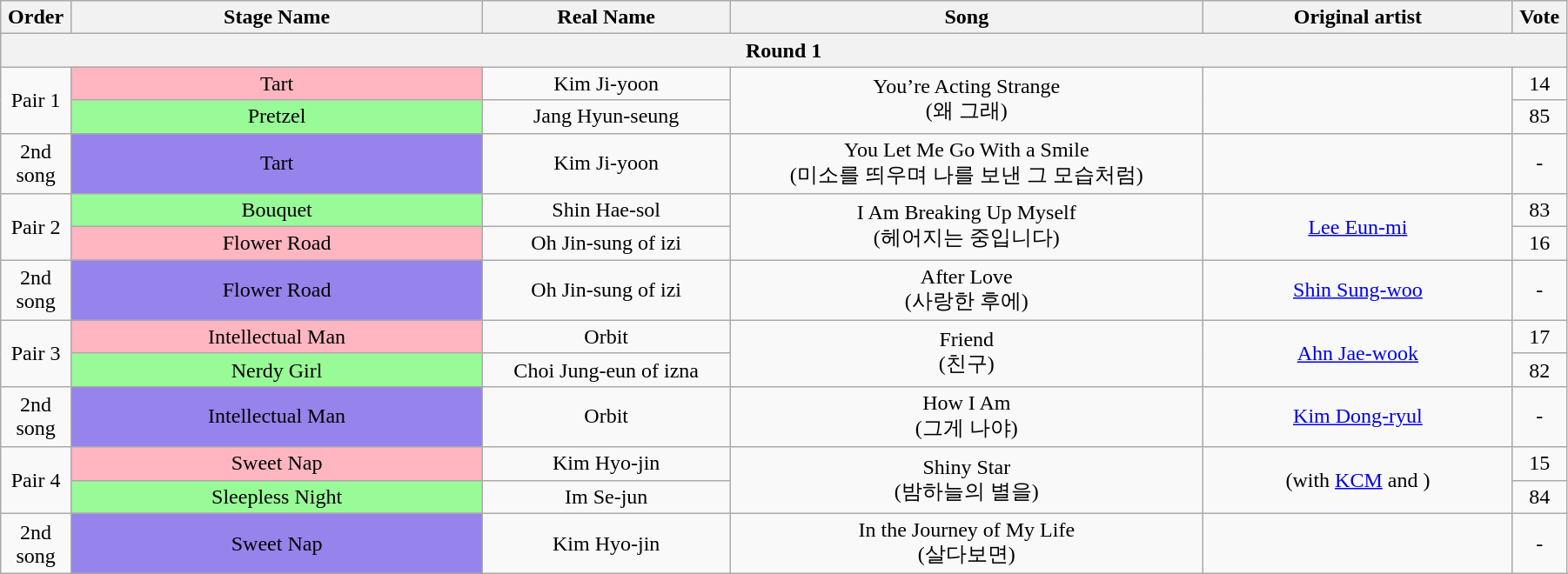<table class="wikitable" style="text-align:center; width:95%;">
<tr>
<th style="width:1%;">Order</th>
<th style="width:20%;">Stage Name</th>
<th style="width:12%;">Real Name</th>
<th style="width:23%;">Song</th>
<th style="width:15%;">Original artist</th>
<th style="width:1%;">Vote</th>
</tr>
<tr>
<th colspan=6>Round 1</th>
</tr>
<tr>
<td rowspan=2>Pair 1</td>
<td bgcolor="lightpink">Tart</td>
<td>Kim Ji-yoon</td>
<td rowspan=2>You’re Acting Strange<br>(왜 그래)</td>
<td rowspan=2></td>
<td>14</td>
</tr>
<tr>
<td bgcolor="palegreen">Pretzel</td>
<td>Jang Hyun-seung</td>
<td>85</td>
</tr>
<tr>
<td>2nd song</td>
<td bgcolor="#9683EC">Tart</td>
<td>Kim Ji-yoon</td>
<td>You Let Me Go With a Smile<br>(미소를 띄우며 나를 보낸 그 모습처럼)</td>
<td></td>
<td>-</td>
</tr>
<tr>
<td rowspan=2>Pair 2</td>
<td bgcolor="palegreen">Bouquet</td>
<td>Shin Hae-sol</td>
<td rowspan=2>I Am Breaking Up Myself<br>(헤어지는 중입니다)</td>
<td rowspan=2><a href='#'>Lee Eun-mi</a></td>
<td>83</td>
</tr>
<tr>
<td bgcolor="lightpink">Flower Road</td>
<td>Oh Jin-sung of izi</td>
<td>16</td>
</tr>
<tr>
<td>2nd song</td>
<td bgcolor="#9683EC">Flower Road</td>
<td>Oh Jin-sung of izi</td>
<td>After Love<br>(사랑한 후에)</td>
<td><a href='#'>Shin Sung-woo</a></td>
<td>-</td>
</tr>
<tr>
<td rowspan=2>Pair 3</td>
<td bgcolor="lightpink">Intellectual Man</td>
<td>Orbit</td>
<td rowspan=2>Friend<br>(친구)</td>
<td rowspan=2><a href='#'>Ahn Jae-wook</a></td>
<td>17</td>
</tr>
<tr>
<td bgcolor="palegreen">Nerdy Girl</td>
<td>Choi Jung-eun of izna</td>
<td>82</td>
</tr>
<tr>
<td>2nd song</td>
<td bgcolor="#9683EC">Intellectual Man</td>
<td>Orbit</td>
<td>How I Am<br>(그게 나야)</td>
<td><a href='#'>Kim Dong-ryul</a></td>
<td>-</td>
</tr>
<tr>
<td rowspan=2>Pair 4</td>
<td bgcolor="lightpink">Sweet Nap</td>
<td>Kim Hyo-jin</td>
<td rowspan=2>Shiny Star<br>(밤하늘의 별을)</td>
<td rowspan=2> (with <a href='#'>KCM</a> and )</td>
<td>15</td>
</tr>
<tr>
<td bgcolor="palegreen">Sleepless Night</td>
<td>Im Se-jun</td>
<td>84</td>
</tr>
<tr>
<td>2nd song</td>
<td bgcolor="#9683EC">Sweet Nap</td>
<td>Kim Hyo-jin</td>
<td>In the Journey of My Life<br>(살다보면)</td>
<td></td>
<td>-</td>
</tr>
</table>
